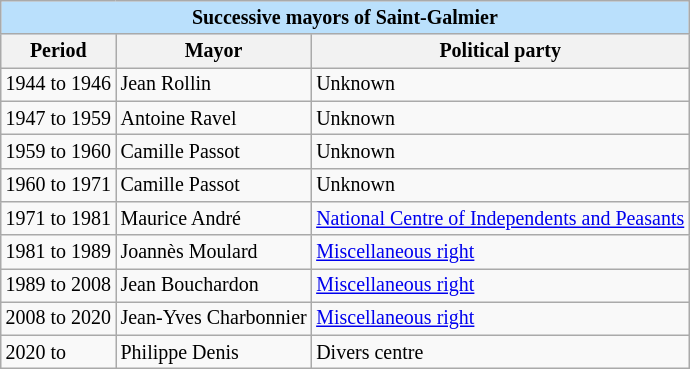<table class="wikitable mw-collapsible" style="font-size:smaller">
<tr>
<td colspan="3" align="center" style="background:#BAE0FC"><strong>Successive mayors of Saint-Galmier</strong></td>
</tr>
<tr>
<th align="center">Period</th>
<th align="center">Mayor</th>
<th align="center">Political party</th>
</tr>
<tr>
<td>1944 to 1946</td>
<td>Jean Rollin</td>
<td>Unknown</td>
</tr>
<tr>
<td>1947 to 1959</td>
<td>Antoine Ravel</td>
<td>Unknown</td>
</tr>
<tr>
<td>1959 to 1960</td>
<td>Camille Passot</td>
<td>Unknown</td>
</tr>
<tr>
<td>1960 to 1971</td>
<td>Camille Passot</td>
<td>Unknown</td>
</tr>
<tr>
<td>1971 to 1981</td>
<td>Maurice André</td>
<td><a href='#'>National Centre of Independents and Peasants</a></td>
</tr>
<tr>
<td>1981 to 1989</td>
<td>Joannès Moulard</td>
<td><a href='#'>Miscellaneous right</a></td>
</tr>
<tr>
<td>1989 to 2008</td>
<td>Jean Bouchardon</td>
<td><a href='#'>Miscellaneous right</a></td>
</tr>
<tr>
<td>2008 to 2020</td>
<td>Jean-Yves Charbonnier</td>
<td><a href='#'>Miscellaneous right</a></td>
</tr>
<tr>
<td>2020 to</td>
<td>Philippe Denis</td>
<td>Divers centre</td>
</tr>
</table>
